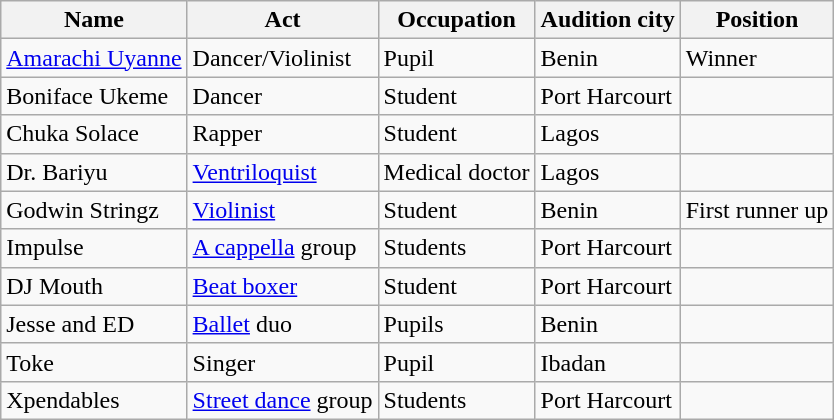<table class="wikitable">
<tr>
<th>Name</th>
<th>Act</th>
<th>Occupation</th>
<th>Audition city</th>
<th>Position </th>
</tr>
<tr>
<td><a href='#'>Amarachi Uyanne</a></td>
<td>Dancer/Violinist</td>
<td>Pupil</td>
<td>Benin</td>
<td>Winner</td>
</tr>
<tr>
<td>Boniface Ukeme</td>
<td>Dancer</td>
<td>Student</td>
<td>Port Harcourt</td>
<td></td>
</tr>
<tr>
<td>Chuka Solace</td>
<td>Rapper</td>
<td>Student</td>
<td>Lagos</td>
<td></td>
</tr>
<tr>
<td>Dr. Bariyu</td>
<td><a href='#'>Ventriloquist</a></td>
<td>Medical doctor</td>
<td>Lagos</td>
<td></td>
</tr>
<tr>
<td>Godwin Stringz</td>
<td><a href='#'>Violinist</a></td>
<td>Student</td>
<td>Benin</td>
<td>First runner up</td>
</tr>
<tr>
<td>Impulse</td>
<td><a href='#'>A cappella</a> group</td>
<td>Students</td>
<td>Port Harcourt</td>
<td></td>
</tr>
<tr>
<td>DJ Mouth</td>
<td><a href='#'>Beat boxer</a></td>
<td>Student</td>
<td>Port Harcourt</td>
<td></td>
</tr>
<tr>
<td>Jesse and ED</td>
<td><a href='#'>Ballet</a> duo</td>
<td>Pupils</td>
<td>Benin</td>
<td></td>
</tr>
<tr>
<td>Toke</td>
<td>Singer</td>
<td>Pupil</td>
<td>Ibadan</td>
<td></td>
</tr>
<tr>
<td>Xpendables</td>
<td><a href='#'>Street dance</a> group</td>
<td>Students</td>
<td>Port Harcourt</td>
<td></td>
</tr>
</table>
